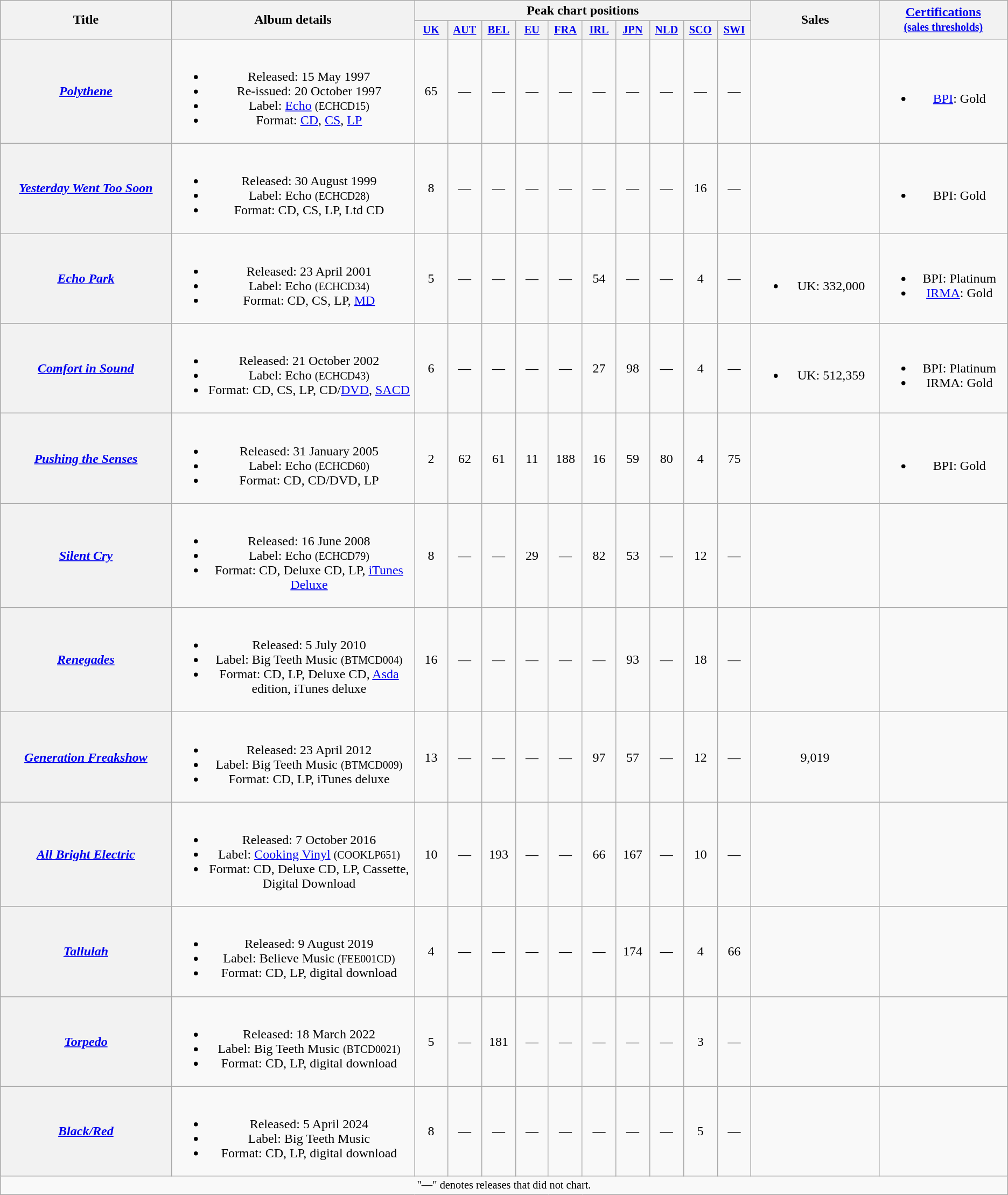<table class="wikitable plainrowheaders" style="text-align:center;">
<tr>
<th scope="col" rowspan="2" style="width:14em;">Title</th>
<th scope="col" rowspan="2" style="width:20em;">Album details</th>
<th scope="col" colspan="10">Peak chart positions</th>
<th scope="col" rowspan="2" style="width:10em;">Sales</th>
<th scope="col" rowspan="2" style="width:10em;"><a href='#'>Certifications</a><br><small><a href='#'>(sales thresholds)</a></small></th>
</tr>
<tr>
<th scope="col" style="width:2.7em;font-size:85%;"><a href='#'>UK</a><br></th>
<th scope="col" style="width:2.7em;font-size:85%;"><a href='#'>AUT</a><br></th>
<th scope="col" style="width:2.7em;font-size:85%;"><a href='#'>BEL</a><br></th>
<th scope="col" style="width:2.7em;font-size:85%;"><a href='#'>EU</a><br></th>
<th scope="col" style="width:2.7em;font-size:85%;"><a href='#'>FRA</a><br></th>
<th scope="col" style="width:2.7em;font-size:85%;"><a href='#'>IRL</a><br></th>
<th scope="col" style="width:2.7em;font-size:85%;"><a href='#'>JPN</a><br></th>
<th scope="col" style="width:2.7em;font-size:85%;"><a href='#'>NLD</a><br></th>
<th scope="col" style="width:2.7em;font-size:85%;"><a href='#'>SCO</a><br></th>
<th scope="col" style="width:2.7em;font-size:85%;"><a href='#'>SWI</a><br></th>
</tr>
<tr>
<th scope="row"><em><a href='#'>Polythene</a></em></th>
<td><br><ul><li>Released: 15 May 1997</li><li>Re-issued: 20 October 1997</li><li>Label: <a href='#'>Echo</a> <small>(ECHCD15)</small></li><li>Format: <a href='#'>CD</a>, <a href='#'>CS</a>, <a href='#'>LP</a></li></ul></td>
<td>65</td>
<td>—</td>
<td>—</td>
<td>—</td>
<td>—</td>
<td>—</td>
<td>—</td>
<td>—</td>
<td>—</td>
<td>—</td>
<td></td>
<td><br><ul><li><a href='#'>BPI</a>: Gold</li></ul></td>
</tr>
<tr>
<th scope="row"><em><a href='#'>Yesterday Went Too Soon</a></em></th>
<td><br><ul><li>Released: 30 August 1999</li><li>Label: Echo <small>(ECHCD28)</small></li><li>Format: CD, CS, LP, Ltd CD</li></ul></td>
<td>8</td>
<td>—</td>
<td>—</td>
<td>—</td>
<td>—</td>
<td>—</td>
<td>—</td>
<td>—</td>
<td>16</td>
<td>—</td>
<td></td>
<td><br><ul><li>BPI: Gold</li></ul></td>
</tr>
<tr>
<th scope="row"><em><a href='#'>Echo Park</a></em></th>
<td><br><ul><li>Released: 23 April 2001</li><li>Label: Echo <small>(ECHCD34)</small></li><li>Format: CD, CS, LP, <a href='#'>MD</a></li></ul></td>
<td>5</td>
<td>—</td>
<td>—</td>
<td>—</td>
<td>—</td>
<td>54</td>
<td>—</td>
<td>—</td>
<td>4</td>
<td>—</td>
<td><br><ul><li>UK: 332,000</li></ul></td>
<td><br><ul><li>BPI: Platinum</li><li><a href='#'>IRMA</a>: Gold</li></ul></td>
</tr>
<tr>
<th scope="row"><em><a href='#'>Comfort in Sound</a></em></th>
<td><br><ul><li>Released: 21 October 2002</li><li>Label: Echo <small>(ECHCD43)</small></li><li>Format: CD, CS, LP, CD/<a href='#'>DVD</a>, <a href='#'>SACD</a></li></ul></td>
<td>6</td>
<td>—</td>
<td>—</td>
<td>—</td>
<td>—</td>
<td>27</td>
<td>98</td>
<td>—</td>
<td>4</td>
<td>—</td>
<td><br><ul><li>UK: 512,359</li></ul></td>
<td><br><ul><li>BPI: Platinum</li><li>IRMA: Gold</li></ul></td>
</tr>
<tr>
<th scope="row"><em><a href='#'>Pushing the Senses</a></em></th>
<td><br><ul><li>Released: 31 January 2005</li><li>Label: Echo <small>(ECHCD60)</small></li><li>Format: CD, CD/DVD, LP</li></ul></td>
<td>2</td>
<td>62</td>
<td>61</td>
<td>11</td>
<td>188</td>
<td>16</td>
<td>59</td>
<td>80</td>
<td>4</td>
<td>75</td>
<td></td>
<td><br><ul><li>BPI: Gold</li></ul></td>
</tr>
<tr>
<th scope="row"><em><a href='#'>Silent Cry</a></em></th>
<td><br><ul><li>Released: 16 June 2008</li><li>Label: Echo <small>(ECHCD79)</small></li><li>Format: CD, Deluxe CD, LP, <a href='#'>iTunes Deluxe</a></li></ul></td>
<td>8</td>
<td>—</td>
<td>—</td>
<td>29</td>
<td>—</td>
<td>82</td>
<td>53</td>
<td>—</td>
<td>12</td>
<td>—</td>
<td></td>
<td></td>
</tr>
<tr>
<th scope="row"><em><a href='#'>Renegades</a></em></th>
<td><br><ul><li>Released: 5 July 2010</li><li>Label: Big Teeth Music <small>(BTMCD004)</small></li><li>Format: CD, LP, Deluxe CD, <a href='#'>Asda</a> edition, iTunes deluxe</li></ul></td>
<td>16</td>
<td>—</td>
<td>—</td>
<td>—</td>
<td>—</td>
<td>—</td>
<td>93</td>
<td>—</td>
<td>18</td>
<td>—</td>
<td></td>
<td></td>
</tr>
<tr>
<th scope="row"><em><a href='#'>Generation Freakshow</a></em></th>
<td><br><ul><li>Released: 23 April 2012</li><li>Label: Big Teeth Music <small>(BTMCD009)</small></li><li>Format: CD, LP, iTunes deluxe</li></ul></td>
<td>13</td>
<td>—</td>
<td>—</td>
<td>—</td>
<td>—</td>
<td>97</td>
<td>57</td>
<td>—</td>
<td>12</td>
<td>—</td>
<td>9,019</td>
<td></td>
</tr>
<tr>
<th scope="row"><em><a href='#'>All Bright Electric</a></em></th>
<td><br><ul><li>Released: 7 October 2016</li><li>Label: <a href='#'>Cooking Vinyl</a> <small>(COOKLP651)</small></li><li>Format: CD, Deluxe CD, LP, Cassette, Digital Download</li></ul></td>
<td>10</td>
<td>—</td>
<td>193</td>
<td>—</td>
<td>—</td>
<td>66</td>
<td>167</td>
<td>—</td>
<td>10</td>
<td>—</td>
<td></td>
<td></td>
</tr>
<tr>
<th scope="row"><em><a href='#'>Tallulah</a></em></th>
<td><br><ul><li>Released: 9 August 2019</li><li>Label: Believe Music <small>(FEE001CD)</small></li><li>Format: CD, LP, digital download</li></ul></td>
<td>4</td>
<td>—</td>
<td>—</td>
<td>—</td>
<td>—</td>
<td>—</td>
<td>174</td>
<td>—</td>
<td>4</td>
<td>66</td>
<td></td>
<td></td>
</tr>
<tr>
<th scope="row"><em><a href='#'>Torpedo</a></em></th>
<td><br><ul><li>Released: 18 March 2022</li><li>Label: Big Teeth Music <small>(BTCD0021)</small></li><li>Format: CD, LP, digital download</li></ul></td>
<td>5</td>
<td>—</td>
<td>181</td>
<td>—</td>
<td>—</td>
<td>—</td>
<td>—</td>
<td>—</td>
<td>3</td>
<td>—</td>
<td></td>
<td></td>
</tr>
<tr>
<th scope="row"><em><a href='#'>Black/Red</a></em></th>
<td><br><ul><li>Released: 5 April 2024</li><li>Label: Big Teeth Music</li><li>Format: CD, LP, digital download</li></ul></td>
<td>8</td>
<td>—</td>
<td>—</td>
<td>—</td>
<td>—</td>
<td>—</td>
<td>—</td>
<td>—</td>
<td>5</td>
<td>—</td>
<td></td>
<td></td>
</tr>
<tr>
<td colspan="15" style="font-size:85%;">"—" denotes releases that did not chart.</td>
</tr>
</table>
